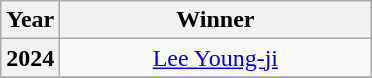<table class="wikitable plainrowheaders" style="text-align:center">
<tr>
<th scope="col">Year</th>
<th scope="col" width="200">Winner</th>
</tr>
<tr>
<th scope="row">2024</th>
<td><a href='#'>Lee Young-ji</a></td>
</tr>
<tr>
</tr>
</table>
